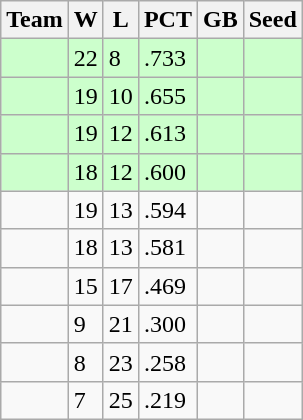<table class=wikitable>
<tr>
<th>Team</th>
<th>W</th>
<th>L</th>
<th>PCT</th>
<th>GB</th>
<th>Seed</th>
</tr>
<tr bgcolor=#ccffcc>
<td></td>
<td>22</td>
<td>8</td>
<td>.733</td>
<td></td>
<td></td>
</tr>
<tr bgcolor=#ccffcc>
<td></td>
<td>19</td>
<td>10</td>
<td>.655</td>
<td></td>
<td></td>
</tr>
<tr bgcolor=#ccffcc>
<td></td>
<td>19</td>
<td>12</td>
<td>.613</td>
<td></td>
<td></td>
</tr>
<tr bgcolor=#ccffcc>
<td></td>
<td>18</td>
<td>12</td>
<td>.600</td>
<td></td>
<td></td>
</tr>
<tr>
<td></td>
<td>19</td>
<td>13</td>
<td>.594</td>
<td></td>
<td></td>
</tr>
<tr>
<td></td>
<td>18</td>
<td>13</td>
<td>.581</td>
<td></td>
<td></td>
</tr>
<tr>
<td></td>
<td>15</td>
<td>17</td>
<td>.469</td>
<td></td>
<td></td>
</tr>
<tr>
<td></td>
<td>9</td>
<td>21</td>
<td>.300</td>
<td></td>
<td></td>
</tr>
<tr>
<td></td>
<td>8</td>
<td>23</td>
<td>.258</td>
<td></td>
<td></td>
</tr>
<tr>
<td></td>
<td>7</td>
<td>25</td>
<td>.219</td>
<td></td>
<td></td>
</tr>
</table>
